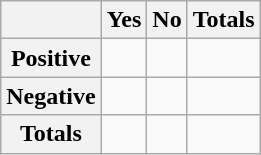<table class="wikitable">
<tr ---->
<th></th>
<th>Yes</th>
<th>No</th>
<th>Totals</th>
</tr>
<tr ---->
<th>Positive</th>
<td></td>
<td></td>
<td align="center"></td>
</tr>
<tr ---->
<th>Negative</th>
<td align="right"></td>
<td align="right"></td>
<td align="center"></td>
</tr>
<tr ---->
<th>Totals</th>
<td></td>
<td></td>
<td align="center"></td>
</tr>
</table>
